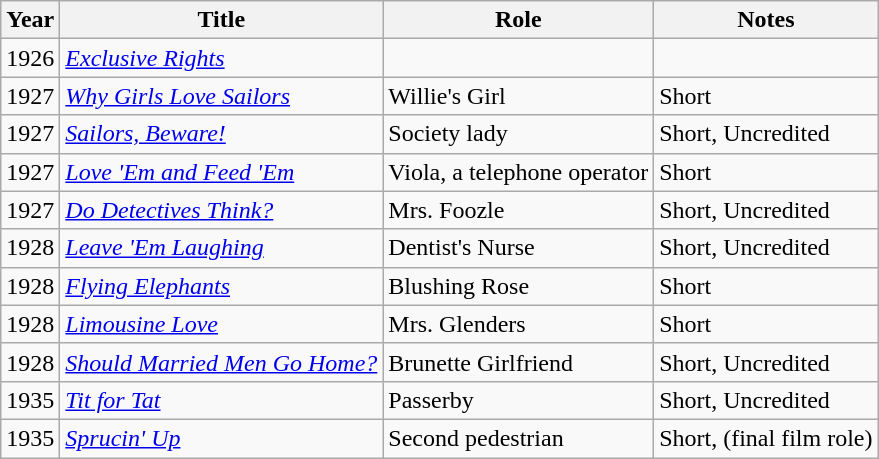<table class="wikitable">
<tr>
<th>Year</th>
<th>Title</th>
<th>Role</th>
<th>Notes</th>
</tr>
<tr>
<td>1926</td>
<td><em><a href='#'>Exclusive Rights</a></em></td>
<td></td>
<td></td>
</tr>
<tr>
<td>1927</td>
<td><em><a href='#'>Why Girls Love Sailors</a></em></td>
<td>Willie's Girl</td>
<td>Short</td>
</tr>
<tr>
<td>1927</td>
<td><em><a href='#'>Sailors, Beware!</a></em></td>
<td>Society lady</td>
<td>Short, Uncredited</td>
</tr>
<tr>
<td>1927</td>
<td><em><a href='#'>Love 'Em and Feed 'Em</a></em></td>
<td>Viola, a telephone operator</td>
<td>Short</td>
</tr>
<tr>
<td>1927</td>
<td><em><a href='#'>Do Detectives Think?</a></em></td>
<td>Mrs. Foozle</td>
<td>Short, Uncredited</td>
</tr>
<tr>
<td>1928</td>
<td><em><a href='#'>Leave 'Em Laughing</a></em></td>
<td>Dentist's Nurse</td>
<td>Short, Uncredited</td>
</tr>
<tr>
<td>1928</td>
<td><em><a href='#'>Flying Elephants</a></em></td>
<td>Blushing Rose</td>
<td>Short</td>
</tr>
<tr>
<td>1928</td>
<td><em><a href='#'>Limousine Love</a></em></td>
<td>Mrs. Glenders</td>
<td>Short</td>
</tr>
<tr>
<td>1928</td>
<td><em><a href='#'>Should Married Men Go Home?</a></em></td>
<td>Brunette Girlfriend</td>
<td>Short, Uncredited</td>
</tr>
<tr>
<td>1935</td>
<td><em><a href='#'>Tit for Tat</a></em></td>
<td>Passerby</td>
<td>Short, Uncredited</td>
</tr>
<tr>
<td>1935</td>
<td><em><a href='#'>Sprucin' Up</a></em></td>
<td>Second pedestrian</td>
<td>Short, (final film role)</td>
</tr>
</table>
